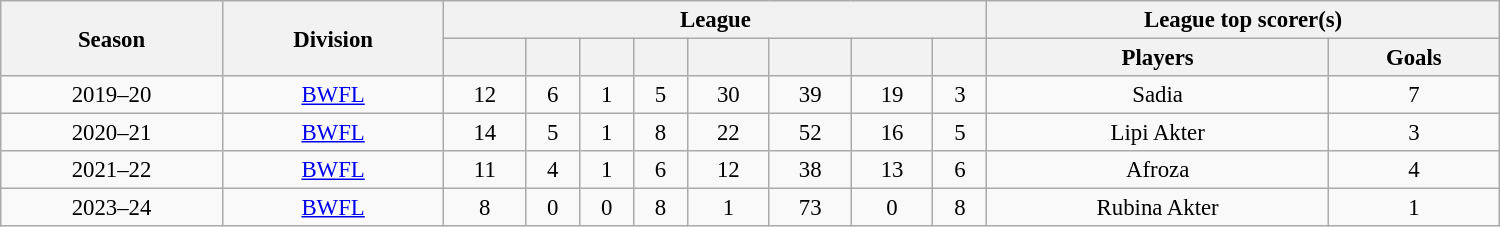<table class="wikitable sortable" style="text-align: center; font-size: 95%; width: 1000px"">
<tr>
<th rowspan="2">Season</th>
<th rowspan="2"><strong>Division</strong></th>
<th colspan="8">League</th>
<th colspan="2">League top scorer(s)</th>
</tr>
<tr>
<th></th>
<th></th>
<th></th>
<th></th>
<th></th>
<th></th>
<th></th>
<th></th>
<th>Players</th>
<th>Goals</th>
</tr>
<tr>
<td>2019–20</td>
<td><a href='#'>BWFL</a></td>
<td>12</td>
<td>6</td>
<td>1</td>
<td>5</td>
<td>30</td>
<td>39</td>
<td>19</td>
<td>3</td>
<td> Sadia</td>
<td>7</td>
</tr>
<tr>
<td>2020–21</td>
<td><a href='#'>BWFL</a></td>
<td>14</td>
<td>5</td>
<td>1</td>
<td>8</td>
<td>22</td>
<td>52</td>
<td>16</td>
<td>5</td>
<td> Lipi Akter</td>
<td>3</td>
</tr>
<tr>
<td>2021–22</td>
<td><a href='#'>BWFL</a></td>
<td>11</td>
<td>4</td>
<td>1</td>
<td>6</td>
<td>12</td>
<td>38</td>
<td>13</td>
<td>6</td>
<td> Afroza</td>
<td>4</td>
</tr>
<tr>
<td>2023–24</td>
<td><a href='#'>BWFL</a></td>
<td>8</td>
<td>0</td>
<td>0</td>
<td>8</td>
<td>1</td>
<td>73</td>
<td>0</td>
<td>8</td>
<td> Rubina Akter</td>
<td>1</td>
</tr>
</table>
